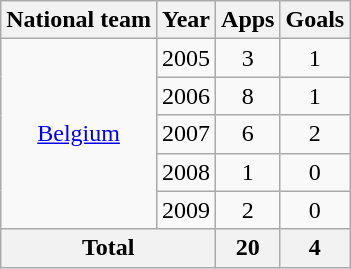<table class="wikitable" style="text-align: center;">
<tr>
<th>National team</th>
<th>Year</th>
<th>Apps</th>
<th>Goals</th>
</tr>
<tr>
<td rowspan=5><a href='#'>Belgium</a></td>
<td>2005</td>
<td>3</td>
<td>1</td>
</tr>
<tr>
<td>2006</td>
<td>8</td>
<td>1</td>
</tr>
<tr>
<td>2007</td>
<td>6</td>
<td>2</td>
</tr>
<tr>
<td>2008</td>
<td>1</td>
<td>0</td>
</tr>
<tr>
<td>2009</td>
<td>2</td>
<td>0</td>
</tr>
<tr>
<th colspan=2>Total</th>
<th>20</th>
<th>4</th>
</tr>
</table>
